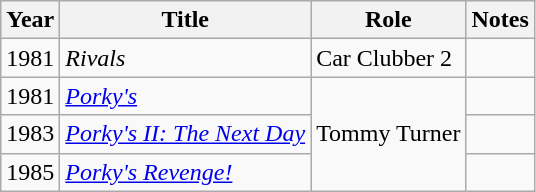<table class="wikitable">
<tr>
<th>Year</th>
<th>Title</th>
<th>Role</th>
<th>Notes</th>
</tr>
<tr>
<td>1981</td>
<td><em>Rivals</em></td>
<td>Car Clubber 2</td>
<td></td>
</tr>
<tr>
<td>1981</td>
<td><em><a href='#'>Porky's</a></em></td>
<td rowspan="3">Tommy Turner</td>
<td></td>
</tr>
<tr>
<td>1983</td>
<td><em><a href='#'>Porky's II: The Next Day</a></em></td>
<td></td>
</tr>
<tr>
<td>1985</td>
<td><em><a href='#'>Porky's Revenge!</a></em></td>
<td></td>
</tr>
</table>
